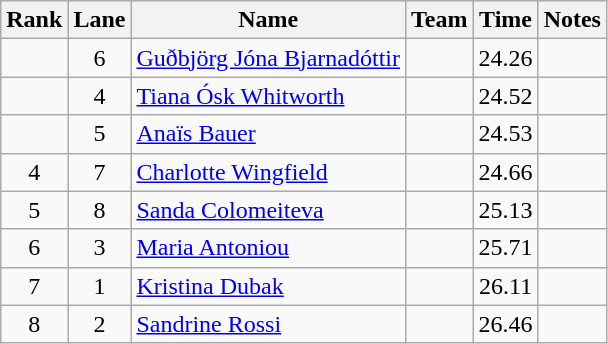<table class="wikitable sortable" style="text-align:center">
<tr>
<th>Rank</th>
<th>Lane</th>
<th>Name</th>
<th>Team</th>
<th>Time</th>
<th>Notes</th>
</tr>
<tr>
<td></td>
<td>6</td>
<td align="left"><a href='#'>Guðbjörg Jóna Bjarnadóttir</a></td>
<td align=left></td>
<td>24.26</td>
<td></td>
</tr>
<tr>
<td></td>
<td>4</td>
<td align="left"><a href='#'>Tiana Ósk Whitworth</a></td>
<td align=left></td>
<td>24.52</td>
<td></td>
</tr>
<tr>
<td></td>
<td>5</td>
<td align="left"><a href='#'>Anaïs Bauer</a></td>
<td align=left></td>
<td>24.53</td>
<td></td>
</tr>
<tr>
<td>4</td>
<td>7</td>
<td align="left"><a href='#'>Charlotte Wingfield</a></td>
<td align=left></td>
<td>24.66</td>
<td></td>
</tr>
<tr>
<td>5</td>
<td>8</td>
<td align="left"><a href='#'>Sanda Colomeiteva</a></td>
<td align=left></td>
<td>25.13</td>
<td></td>
</tr>
<tr>
<td>6</td>
<td>3</td>
<td align="left"><a href='#'>Maria Antoniou</a></td>
<td align=left></td>
<td>25.71</td>
<td></td>
</tr>
<tr>
<td>7</td>
<td>1</td>
<td align="left"><a href='#'>Kristina Dubak</a></td>
<td align=left></td>
<td>26.11</td>
<td></td>
</tr>
<tr>
<td>8</td>
<td>2</td>
<td align="left"><a href='#'>Sandrine Rossi</a></td>
<td align=left></td>
<td>26.46</td>
<td></td>
</tr>
</table>
